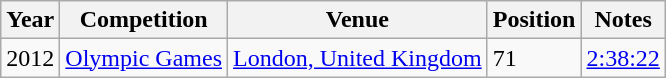<table class=wikitable>
<tr>
<th>Year</th>
<th>Competition</th>
<th>Venue</th>
<th>Position</th>
<th>Notes</th>
</tr>
<tr>
<td>2012</td>
<td><a href='#'>Olympic Games</a></td>
<td><a href='#'>London, United Kingdom</a></td>
<td>71</td>
<td><a href='#'>2:38:22</a></td>
</tr>
</table>
